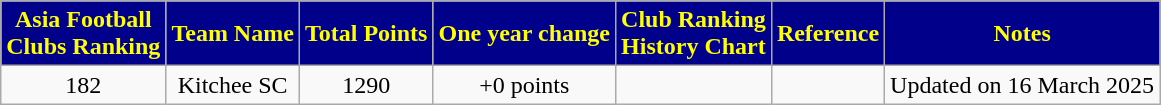<table class="wikitable" style="text-align: center;">
<tr>
<th style="color:yellow; background:#00008B;">Asia Football<br>Clubs Ranking</th>
<th style="color:yellow; background:#00008B;">Team Name</th>
<th style="color:yellow; background:#00008B;">Total Points</th>
<th style="color:yellow; background:#00008B;">One year change</th>
<th style="color:yellow; background:#00008B;">Club Ranking<br>History Chart</th>
<th style="color:yellow; background:#00008B;">Reference</th>
<th style="color:yellow; background:#00008B;">Notes</th>
</tr>
<tr>
<td>182</td>
<td>Kitchee SC</td>
<td>1290</td>
<td>+0 points</td>
<td></td>
<td></td>
<td>Updated on 16 March 2025</td>
</tr>
</table>
